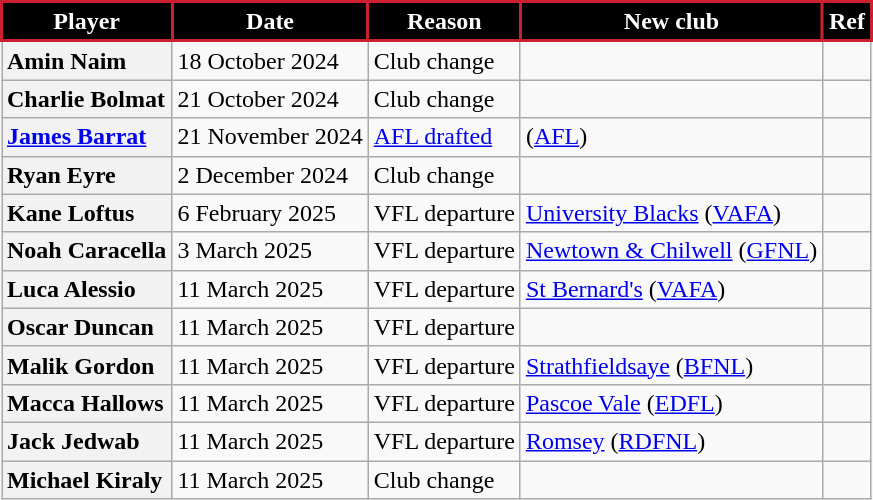<table class="wikitable" style="text-align:left">
<tr>
<th style="background: #000000; color: #FFFFFF; border: solid #CC2031 2px">Player</th>
<th style="background: #000000; color: #FFFFFF; border: solid #CC2031 2px">Date</th>
<th style="background: #000000; color: #FFFFFF; border: solid #CC2031 2px">Reason</th>
<th style="background: #000000; color: #FFFFFF; border: solid #CC2031 2px">New club</th>
<th style="background: #000000; color: #FFFFFF; border: solid #CC2031 2px">Ref</th>
</tr>
<tr>
<th style="text-align:left">Amin Naim</th>
<td>18 October 2024</td>
<td>Club change</td>
<td></td>
<td align=center></td>
</tr>
<tr>
<th style="text-align:left">Charlie Bolmat</th>
<td>21 October 2024</td>
<td>Club change</td>
<td></td>
<td align=center></td>
</tr>
<tr>
<th style="text-align:left"><a href='#'>James Barrat</a></th>
<td>21 November 2024</td>
<td><a href='#'>AFL drafted</a></td>
<td> (<a href='#'>AFL</a>)</td>
<td align=center></td>
</tr>
<tr>
<th style="text-align:left">Ryan Eyre</th>
<td>2 December 2024</td>
<td>Club change</td>
<td></td>
<td align=center></td>
</tr>
<tr>
<th style="text-align:left">Kane Loftus</th>
<td>6 February 2025</td>
<td>VFL departure</td>
<td><a href='#'>University Blacks</a> (<a href='#'>VAFA</a>)</td>
<td align=center></td>
</tr>
<tr>
<th style="text-align:left">Noah Caracella</th>
<td>3 March 2025</td>
<td>VFL departure</td>
<td><a href='#'>Newtown & Chilwell</a> (<a href='#'>GFNL</a>)</td>
<td align=center></td>
</tr>
<tr>
<th style="text-align:left">Luca Alessio</th>
<td>11 March 2025</td>
<td>VFL departure</td>
<td><a href='#'>St Bernard's</a> (<a href='#'>VAFA</a>)</td>
<td align=center></td>
</tr>
<tr>
<th style="text-align:left">Oscar Duncan</th>
<td>11 March 2025</td>
<td>VFL departure</td>
<td></td>
<td align=center></td>
</tr>
<tr>
<th style="text-align:left">Malik Gordon</th>
<td>11 March 2025</td>
<td>VFL departure</td>
<td><a href='#'>Strathfieldsaye</a> (<a href='#'>BFNL</a>)</td>
<td align=center></td>
</tr>
<tr>
<th style="text-align:left">Macca Hallows</th>
<td>11 March 2025</td>
<td>VFL departure</td>
<td><a href='#'>Pascoe Vale</a> (<a href='#'>EDFL</a>)</td>
<td align=center></td>
</tr>
<tr>
<th style="text-align:left">Jack Jedwab</th>
<td>11 March 2025</td>
<td>VFL departure</td>
<td><a href='#'>Romsey</a> (<a href='#'>RDFNL</a>)</td>
<td align=center></td>
</tr>
<tr>
<th style="text-align:left">Michael Kiraly</th>
<td>11 March 2025</td>
<td>Club change</td>
<td></td>
<td align=center></td>
</tr>
</table>
